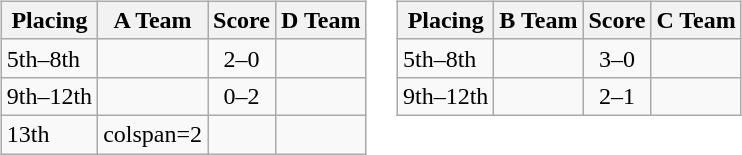<table>
<tr valign=top>
<td><br><table class=wikitable style="border:1px solid #AAAAAA;">
<tr>
<th>Placing</th>
<th>A Team</th>
<th>Score</th>
<th>D Team</th>
</tr>
<tr>
<td>5th–8th</td>
<td><strong></strong></td>
<td align="center">2–0</td>
<td></td>
</tr>
<tr>
<td>9th–12th</td>
<td></td>
<td align="center">0–2</td>
<td><strong></strong></td>
</tr>
<tr>
<td>13th</td>
<td>colspan=2 </td>
<td></td>
</tr>
</table>
</td>
<td><br><table class=wikitable style="border:1px solid #AAAAAA;">
<tr>
<th>Placing</th>
<th>B Team</th>
<th>Score</th>
<th>C Team</th>
</tr>
<tr>
<td>5th–8th</td>
<td><strong></strong></td>
<td align="center">3–0</td>
<td></td>
</tr>
<tr>
<td>9th–12th</td>
<td><strong></strong></td>
<td align="center">2–1</td>
<td></td>
</tr>
</table>
</td>
</tr>
</table>
